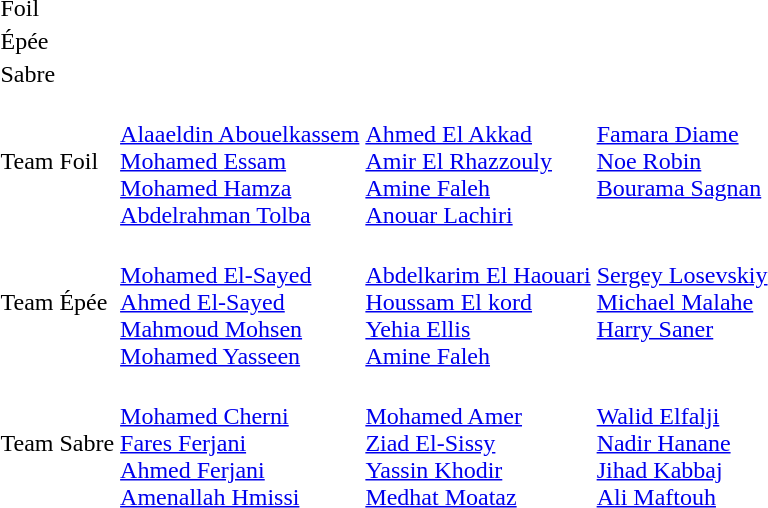<table>
<tr>
<td>Foil</td>
<td></td>
<td></td>
<td><br> </td>
</tr>
<tr>
<td>Épée</td>
<td></td>
<td></td>
<td><br> </td>
</tr>
<tr>
<td>Sabre</td>
<td></td>
<td></td>
<td><br> </td>
</tr>
<tr>
<td>Team Foil</td>
<td><br><a href='#'>Alaaeldin Abouelkassem</a><br><a href='#'>Mohamed Essam</a><br><a href='#'>Mohamed Hamza</a><br><a href='#'>Abdelrahman Tolba</a></td>
<td valign="top"><br><a href='#'>Ahmed El Akkad</a><br><a href='#'>Amir El Rhazzouly</a><br><a href='#'>Amine Faleh</a><br><a href='#'>Anouar Lachiri</a></td>
<td valign="top"><br><a href='#'>Famara Diame</a><br><a href='#'>Noe Robin</a><br><a href='#'>Bourama Sagnan</a></td>
</tr>
<tr>
<td>Team Épée</td>
<td><br><a href='#'>Mohamed El-Sayed</a><br><a href='#'>Ahmed El-Sayed</a><br><a href='#'>Mahmoud Mohsen</a><br><a href='#'>Mohamed Yasseen</a></td>
<td valign="top"><br><a href='#'>Abdelkarim El Haouari</a><br><a href='#'>Houssam El kord</a><br><a href='#'>Yehia Ellis</a><br><a href='#'>Amine Faleh</a></td>
<td valign="top"><br><a href='#'>Sergey Losevskiy</a><br><a href='#'>Michael Malahe</a><br><a href='#'>Harry Saner</a></td>
</tr>
<tr>
<td>Team Sabre</td>
<td valign="top"><br><a href='#'>Mohamed Cherni</a><br><a href='#'>Fares Ferjani</a><br><a href='#'>Ahmed Ferjani</a><br><a href='#'>Amenallah Hmissi</a></td>
<td valign="top"><br><a href='#'>Mohamed Amer</a><br><a href='#'>Ziad El-Sissy</a><br><a href='#'>Yassin Khodir</a><br><a href='#'>Medhat Moataz</a></td>
<td valign="top"><br><a href='#'>Walid Elfalji</a><br><a href='#'>Nadir Hanane</a><br><a href='#'>Jihad Kabbaj</a><br><a href='#'>Ali Maftouh</a></td>
</tr>
</table>
